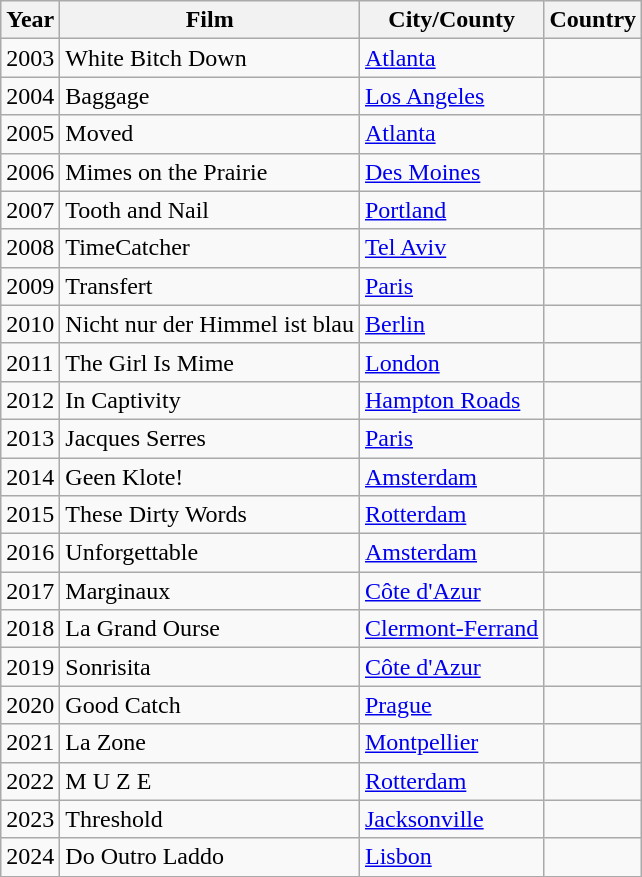<table class="wikitable">
<tr>
<th>Year</th>
<th>Film</th>
<th>City/County</th>
<th>Country</th>
</tr>
<tr>
<td>2003</td>
<td>White Bitch Down</td>
<td><a href='#'>Atlanta</a></td>
<td></td>
</tr>
<tr>
<td>2004</td>
<td>Baggage</td>
<td><a href='#'>Los Angeles</a></td>
<td></td>
</tr>
<tr>
<td>2005</td>
<td>Moved</td>
<td><a href='#'>Atlanta</a></td>
<td></td>
</tr>
<tr>
<td>2006</td>
<td>Mimes on the Prairie</td>
<td><a href='#'>Des Moines</a></td>
<td></td>
</tr>
<tr>
<td>2007</td>
<td>Tooth and Nail</td>
<td><a href='#'>Portland</a></td>
<td></td>
</tr>
<tr>
<td>2008</td>
<td>TimeCatcher</td>
<td><a href='#'>Tel Aviv</a></td>
<td></td>
</tr>
<tr>
<td>2009</td>
<td>Transfert</td>
<td><a href='#'>Paris</a></td>
<td></td>
</tr>
<tr>
<td>2010</td>
<td>Nicht nur der Himmel ist blau</td>
<td><a href='#'>Berlin</a></td>
<td></td>
</tr>
<tr>
<td>2011</td>
<td>The Girl Is Mime</td>
<td><a href='#'>London</a></td>
<td></td>
</tr>
<tr>
<td>2012</td>
<td>In Captivity</td>
<td><a href='#'>Hampton Roads</a></td>
<td></td>
</tr>
<tr>
<td>2013</td>
<td>Jacques Serres</td>
<td><a href='#'>Paris</a></td>
<td></td>
</tr>
<tr>
<td>2014</td>
<td>Geen Klote!</td>
<td><a href='#'>Amsterdam</a></td>
<td></td>
</tr>
<tr>
<td>2015</td>
<td>These Dirty Words</td>
<td><a href='#'>Rotterdam</a></td>
<td></td>
</tr>
<tr>
<td>2016</td>
<td>Unforgettable</td>
<td><a href='#'>Amsterdam</a></td>
<td></td>
</tr>
<tr>
<td>2017</td>
<td>Marginaux</td>
<td><a href='#'>Côte d'Azur</a></td>
<td></td>
</tr>
<tr>
<td>2018</td>
<td>La Grand Ourse</td>
<td><a href='#'>Clermont-Ferrand</a></td>
<td></td>
</tr>
<tr>
<td>2019</td>
<td>Sonrisita</td>
<td><a href='#'>Côte d'Azur</a></td>
<td></td>
</tr>
<tr>
<td>2020</td>
<td>Good Catch</td>
<td><a href='#'>Prague</a></td>
<td></td>
</tr>
<tr>
<td>2021</td>
<td>La Zone</td>
<td><a href='#'>Montpellier</a></td>
<td></td>
</tr>
<tr>
<td>2022</td>
<td>M U Z E</td>
<td><a href='#'>Rotterdam</a></td>
<td></td>
</tr>
<tr>
<td>2023</td>
<td>Threshold</td>
<td><a href='#'>Jacksonville</a></td>
<td></td>
</tr>
<tr>
<td>2024</td>
<td>Do Outro Laddo</td>
<td><a href='#'>Lisbon</a></td>
<td></td>
</tr>
</table>
